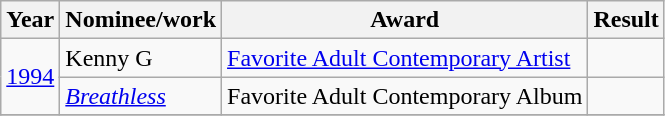<table class="wikitable">
<tr>
<th>Year</th>
<th>Nominee/work</th>
<th>Award</th>
<th>Result</th>
</tr>
<tr>
<td rowspan="2"><a href='#'>1994</a></td>
<td>Kenny G</td>
<td><a href='#'>Favorite Adult Contemporary Artist</a></td>
<td></td>
</tr>
<tr>
<td><em><a href='#'>Breathless</a></em></td>
<td>Favorite Adult Contemporary Album</td>
<td></td>
</tr>
<tr>
</tr>
</table>
